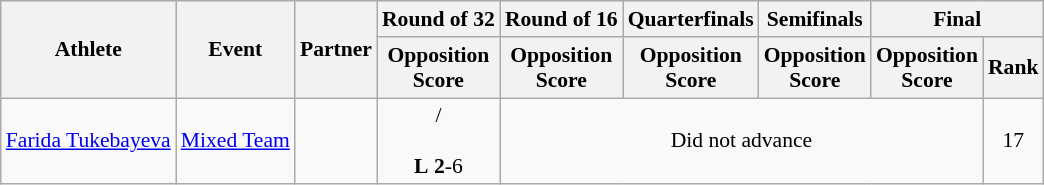<table class="wikitable" border="1" style="font-size:90%">
<tr>
<th rowspan=2>Athlete</th>
<th rowspan=2>Event</th>
<th rowspan=2>Partner</th>
<th>Round of 32</th>
<th>Round of 16</th>
<th>Quarterfinals</th>
<th>Semifinals</th>
<th colspan=2>Final</th>
</tr>
<tr>
<th>Opposition<br>Score</th>
<th>Opposition<br>Score</th>
<th>Opposition<br>Score</th>
<th>Opposition<br>Score</th>
<th>Opposition<br>Score</th>
<th>Rank</th>
</tr>
<tr>
<td><a href='#'>Farida Tukebayeva</a></td>
<td><a href='#'>Mixed Team</a></td>
<td></td>
<td align=center>/ <br>  <br> <strong>L</strong> <strong>2</strong>-6</td>
<td colspan=4 align=center>Did not advance</td>
<td align=center>17</td>
</tr>
</table>
